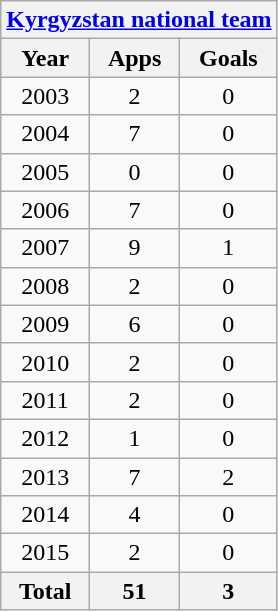<table class="wikitable" style="text-align:center">
<tr>
<th colspan=3><a href='#'>Kyrgyzstan national team</a></th>
</tr>
<tr>
<th>Year</th>
<th>Apps</th>
<th>Goals</th>
</tr>
<tr>
<td>2003</td>
<td>2</td>
<td>0</td>
</tr>
<tr>
<td>2004</td>
<td>7</td>
<td>0</td>
</tr>
<tr>
<td>2005</td>
<td>0</td>
<td>0</td>
</tr>
<tr>
<td>2006</td>
<td>7</td>
<td>0</td>
</tr>
<tr>
<td>2007</td>
<td>9</td>
<td>1</td>
</tr>
<tr>
<td>2008</td>
<td>2</td>
<td>0</td>
</tr>
<tr>
<td>2009</td>
<td>6</td>
<td>0</td>
</tr>
<tr>
<td>2010</td>
<td>2</td>
<td>0</td>
</tr>
<tr>
<td>2011</td>
<td>2</td>
<td>0</td>
</tr>
<tr>
<td>2012</td>
<td>1</td>
<td>0</td>
</tr>
<tr>
<td>2013</td>
<td>7</td>
<td>2</td>
</tr>
<tr>
<td>2014</td>
<td>4</td>
<td>0</td>
</tr>
<tr>
<td>2015</td>
<td>2</td>
<td>0</td>
</tr>
<tr>
<th>Total</th>
<th>51</th>
<th>3</th>
</tr>
</table>
